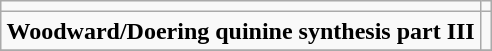<table align="right"  class="wikitable">
<tr>
<td></td>
<td></td>
</tr>
<tr>
<td><strong>Woodward/Doering quinine synthesis part III</strong></td>
<td></td>
</tr>
<tr>
</tr>
</table>
